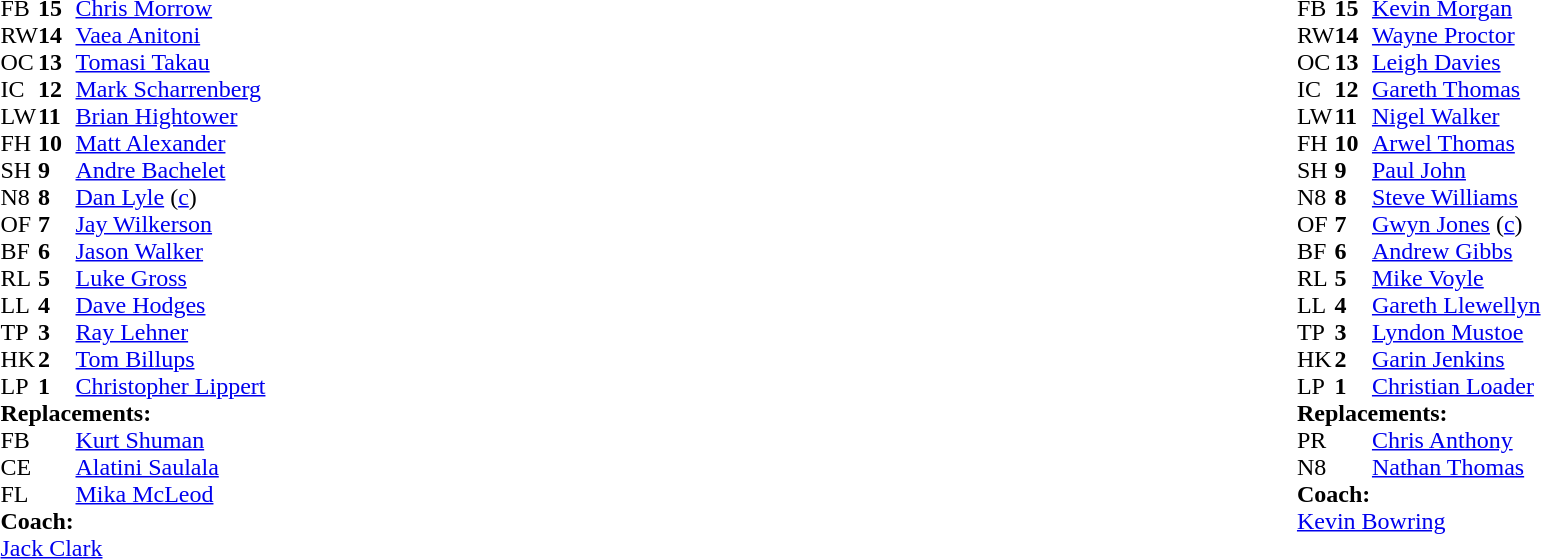<table style="width:100%">
<tr>
<td style="vertical-align:top;width:50%"><br><table cellspacing="0" cellpadding="0">
<tr>
<th width="25"></th>
<th width="25"></th>
</tr>
<tr>
<td>FB</td>
<td><strong>15</strong></td>
<td><a href='#'>Chris Morrow</a></td>
<td></td>
<td></td>
</tr>
<tr>
<td>RW</td>
<td><strong>14</strong></td>
<td><a href='#'>Vaea Anitoni</a></td>
</tr>
<tr>
<td>OC</td>
<td><strong>13</strong></td>
<td><a href='#'>Tomasi Takau</a></td>
</tr>
<tr>
<td>IC</td>
<td><strong>12</strong></td>
<td><a href='#'>Mark Scharrenberg</a></td>
<td></td>
<td></td>
</tr>
<tr>
<td>LW</td>
<td><strong>11</strong></td>
<td><a href='#'>Brian Hightower</a></td>
</tr>
<tr>
<td>FH</td>
<td><strong>10</strong></td>
<td><a href='#'>Matt Alexander</a></td>
</tr>
<tr>
<td>SH</td>
<td><strong>9</strong></td>
<td><a href='#'>Andre Bachelet</a></td>
</tr>
<tr>
<td>N8</td>
<td><strong>8</strong></td>
<td><a href='#'>Dan Lyle</a> (<a href='#'>c</a>)</td>
</tr>
<tr>
<td>OF</td>
<td><strong>7</strong></td>
<td><a href='#'>Jay Wilkerson</a></td>
<td></td>
<td></td>
</tr>
<tr>
<td>BF</td>
<td><strong>6</strong></td>
<td><a href='#'>Jason Walker</a></td>
</tr>
<tr>
<td>RL</td>
<td><strong>5</strong></td>
<td><a href='#'>Luke Gross</a></td>
</tr>
<tr>
<td>LL</td>
<td><strong>4</strong></td>
<td><a href='#'>Dave Hodges</a></td>
</tr>
<tr>
<td>TP</td>
<td><strong>3</strong></td>
<td><a href='#'>Ray Lehner</a></td>
</tr>
<tr>
<td>HK</td>
<td><strong>2</strong></td>
<td><a href='#'>Tom Billups</a></td>
</tr>
<tr>
<td>LP</td>
<td><strong>1</strong></td>
<td><a href='#'>Christopher Lippert</a></td>
</tr>
<tr>
<td colspan="3"><strong>Replacements:</strong></td>
</tr>
<tr>
<td>FB</td>
<td><strong> </strong></td>
<td><a href='#'>Kurt Shuman</a></td>
<td></td>
<td></td>
</tr>
<tr>
<td>CE</td>
<td><strong> </strong></td>
<td><a href='#'>Alatini Saulala</a></td>
<td></td>
<td></td>
</tr>
<tr>
<td>FL</td>
<td><strong> </strong></td>
<td><a href='#'>Mika McLeod</a></td>
<td></td>
<td></td>
</tr>
<tr>
<td colspan="3"><strong>Coach:</strong></td>
</tr>
<tr>
<td colspan="3"> <a href='#'>Jack Clark</a></td>
</tr>
</table>
</td>
<td style="vertical-align:top"></td>
<td style="vertical-align:top;width:50%"><br><table cellspacing="0" cellpadding="0" style="margin:auto">
<tr>
<th width="25"></th>
<th width="25"></th>
</tr>
<tr>
<td>FB</td>
<td><strong>15</strong></td>
<td><a href='#'>Kevin Morgan</a></td>
</tr>
<tr>
<td>RW</td>
<td><strong>14</strong></td>
<td><a href='#'>Wayne Proctor</a></td>
</tr>
<tr>
<td>OC</td>
<td><strong>13</strong></td>
<td><a href='#'>Leigh Davies</a></td>
</tr>
<tr>
<td>IC</td>
<td><strong>12</strong></td>
<td><a href='#'>Gareth Thomas</a></td>
</tr>
<tr>
<td>LW</td>
<td><strong>11</strong></td>
<td><a href='#'>Nigel Walker</a></td>
</tr>
<tr>
<td>FH</td>
<td><strong>10</strong></td>
<td><a href='#'>Arwel Thomas</a></td>
</tr>
<tr>
<td>SH</td>
<td><strong>9</strong></td>
<td><a href='#'>Paul John</a></td>
</tr>
<tr>
<td>N8</td>
<td><strong>8</strong></td>
<td><a href='#'>Steve Williams</a></td>
<td></td>
<td></td>
</tr>
<tr>
<td>OF</td>
<td><strong>7</strong></td>
<td><a href='#'>Gwyn Jones</a> (<a href='#'>c</a>)</td>
</tr>
<tr>
<td>BF</td>
<td><strong>6</strong></td>
<td><a href='#'>Andrew Gibbs</a></td>
</tr>
<tr>
<td>RL</td>
<td><strong>5</strong></td>
<td><a href='#'>Mike Voyle</a></td>
</tr>
<tr>
<td>LL</td>
<td><strong>4</strong></td>
<td><a href='#'>Gareth Llewellyn</a></td>
</tr>
<tr>
<td>TP</td>
<td><strong>3</strong></td>
<td><a href='#'>Lyndon Mustoe</a></td>
</tr>
<tr>
<td>HK</td>
<td><strong>2</strong></td>
<td><a href='#'>Garin Jenkins</a></td>
</tr>
<tr>
<td>LP</td>
<td><strong>1</strong></td>
<td><a href='#'>Christian Loader</a></td>
<td></td>
<td></td>
</tr>
<tr>
<td colspan="3"><strong>Replacements:</strong></td>
</tr>
<tr>
<td>PR</td>
<td><strong> </strong></td>
<td><a href='#'>Chris Anthony</a></td>
<td></td>
<td></td>
</tr>
<tr>
<td>N8</td>
<td><strong> </strong></td>
<td><a href='#'>Nathan Thomas</a></td>
<td></td>
<td></td>
</tr>
<tr>
<td colspan="3"><strong>Coach:</strong></td>
</tr>
<tr>
<td colspan="3"><a href='#'>Kevin Bowring</a></td>
</tr>
</table>
</td>
</tr>
</table>
